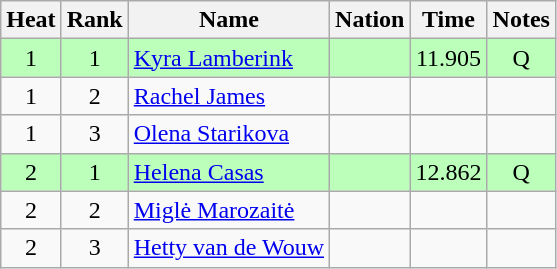<table class="wikitable sortable" style="text-align:center">
<tr>
<th>Heat</th>
<th>Rank</th>
<th>Name</th>
<th>Nation</th>
<th>Time</th>
<th>Notes</th>
</tr>
<tr bgcolor=bbffbb>
<td>1</td>
<td>1</td>
<td align=left><a href='#'>Kyra Lamberink</a></td>
<td align=left></td>
<td>11.905</td>
<td>Q</td>
</tr>
<tr>
<td>1</td>
<td>2</td>
<td align=left><a href='#'>Rachel James</a></td>
<td align=left></td>
<td></td>
<td></td>
</tr>
<tr>
<td>1</td>
<td>3</td>
<td align=left><a href='#'>Olena Starikova</a></td>
<td align=left></td>
<td></td>
<td></td>
</tr>
<tr bgcolor=bbffbb>
<td>2</td>
<td>1</td>
<td align=left><a href='#'>Helena Casas</a></td>
<td align=left></td>
<td>12.862</td>
<td>Q</td>
</tr>
<tr>
<td>2</td>
<td>2</td>
<td align=left><a href='#'>Miglė Marozaitė</a></td>
<td align=left></td>
<td></td>
<td></td>
</tr>
<tr>
<td>2</td>
<td>3</td>
<td align=left><a href='#'>Hetty van de Wouw</a></td>
<td align=left></td>
<td></td>
<td></td>
</tr>
</table>
